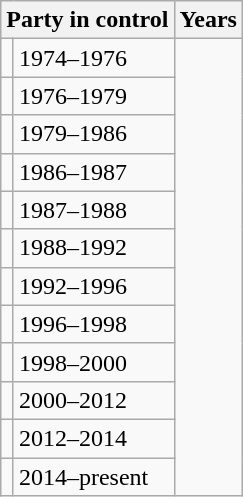<table class="wikitable">
<tr>
<th colspan="2">Party in control</th>
<th>Years</th>
</tr>
<tr>
<td></td>
<td>1974–1976</td>
</tr>
<tr>
<td></td>
<td>1976–1979</td>
</tr>
<tr>
<td></td>
<td>1979–1986</td>
</tr>
<tr>
<td></td>
<td>1986–1987</td>
</tr>
<tr>
<td></td>
<td>1987–1988</td>
</tr>
<tr>
<td></td>
<td>1988–1992</td>
</tr>
<tr>
<td></td>
<td>1992–1996</td>
</tr>
<tr>
<td></td>
<td>1996–1998</td>
</tr>
<tr>
<td></td>
<td>1998–2000</td>
</tr>
<tr>
<td></td>
<td>2000–2012</td>
</tr>
<tr>
<td></td>
<td>2012–2014</td>
</tr>
<tr>
<td></td>
<td>2014–present</td>
</tr>
</table>
